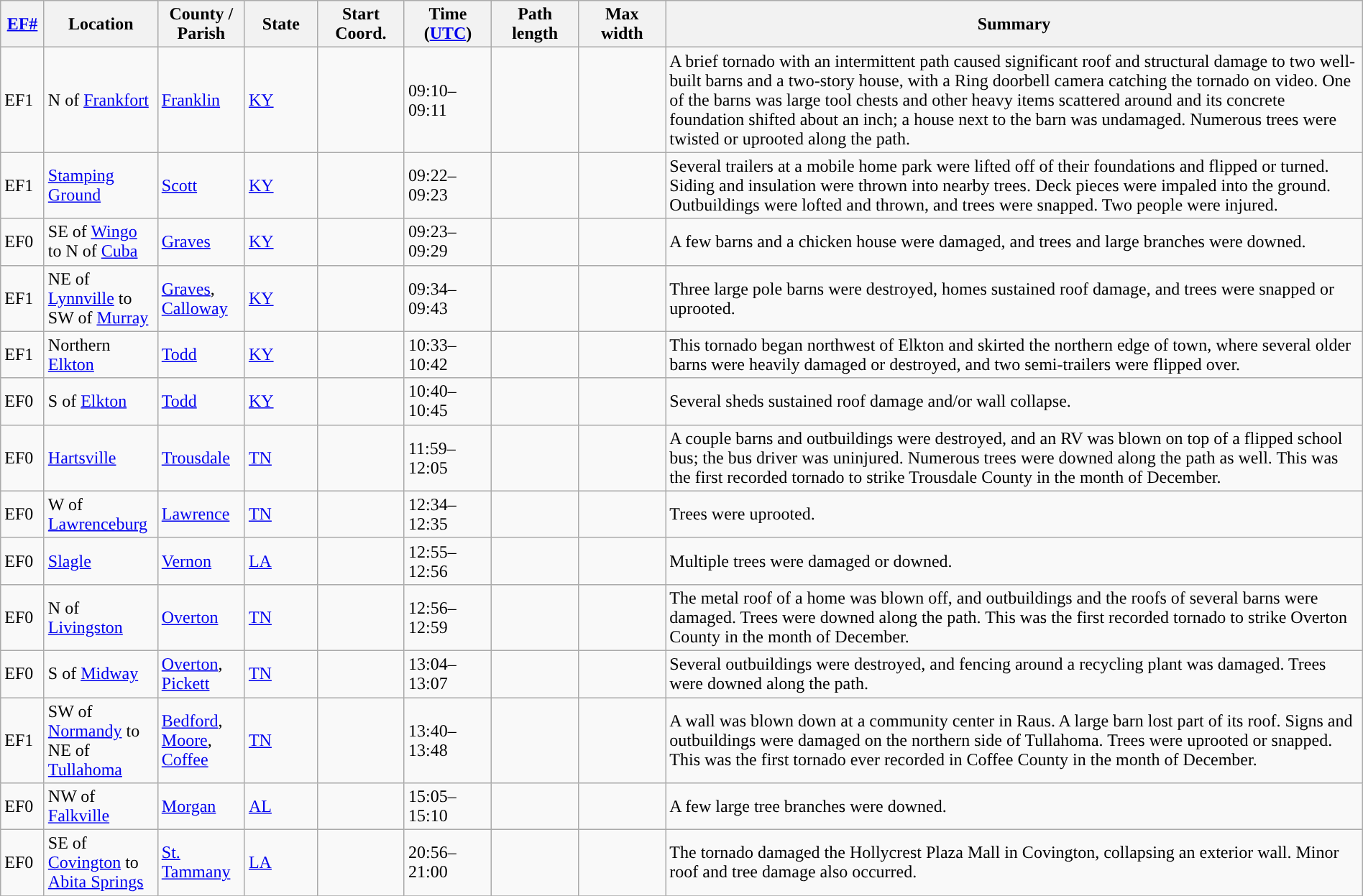<table class="wikitable sortable" style="width:100%;">
<tr>
<th scope="col"  style="width:3%; text-align:center;"><a href='#'>EF#</a></th>
<th scope="col"  style="width:7%; text-align:center;" class="unsortable">Location</th>
<th scope="col"  style="width:6%; text-align:center;" class="unsortable">County / Parish</th>
<th scope="col"  style="width:5%; text-align:center;">State</th>
<th scope="col"  style="width:6%; text-align:center;">Start Coord.</th>
<th scope="col"  style="width:6%; text-align:center;">Time (<a href='#'>UTC</a>)</th>
<th scope="col"  style="width:6%; text-align:center;">Path length</th>
<th scope="col"  style="width:6%; text-align:center;">Max width</th>
<th scope="col" class="unsortable" style="width:48%; text-align:center;">Summary</th>
</tr>
<tr>
<td>EF1</td>
<td>N of <a href='#'>Frankfort</a></td>
<td><a href='#'>Franklin</a></td>
<td><a href='#'>KY</a></td>
<td></td>
<td>09:10–09:11</td>
<td></td>
<td></td>
<td>A brief tornado with an intermittent path caused significant roof and structural damage to two well-built barns and a two-story house, with a Ring doorbell camera catching the tornado on video. One of the barns was large tool chests and other heavy items scattered around and its concrete foundation shifted about an inch; a house next to the barn was undamaged. Numerous trees were twisted or uprooted along the path.</td>
</tr>
<tr>
<td>EF1</td>
<td><a href='#'>Stamping Ground</a></td>
<td><a href='#'>Scott</a></td>
<td><a href='#'>KY</a></td>
<td></td>
<td>09:22–09:23</td>
<td></td>
<td></td>
<td>Several trailers at a mobile home park were lifted off of their foundations and flipped or turned. Siding and insulation were thrown into nearby trees. Deck pieces were impaled into the ground. Outbuildings were lofted and thrown, and trees were snapped. Two people were injured.</td>
</tr>
<tr>
<td>EF0</td>
<td>SE of <a href='#'>Wingo</a> to N of <a href='#'>Cuba</a></td>
<td><a href='#'>Graves</a></td>
<td><a href='#'>KY</a></td>
<td></td>
<td>09:23–09:29</td>
<td></td>
<td></td>
<td>A few barns and a chicken house were damaged, and trees and large branches were downed.</td>
</tr>
<tr>
<td>EF1</td>
<td>NE of <a href='#'>Lynnville</a> to SW of <a href='#'>Murray</a></td>
<td><a href='#'>Graves</a>, <a href='#'>Calloway</a></td>
<td><a href='#'>KY</a></td>
<td></td>
<td>09:34–09:43</td>
<td></td>
<td></td>
<td>Three large pole barns were destroyed, homes sustained roof damage, and trees were snapped or uprooted.</td>
</tr>
<tr>
<td>EF1</td>
<td>Northern <a href='#'>Elkton</a></td>
<td><a href='#'>Todd</a></td>
<td><a href='#'>KY</a></td>
<td></td>
<td>10:33–10:42</td>
<td></td>
<td></td>
<td>This tornado began northwest of Elkton and skirted the northern edge of town, where several older barns were heavily damaged or destroyed, and two semi-trailers were flipped over.</td>
</tr>
<tr>
<td>EF0</td>
<td>S of <a href='#'>Elkton</a></td>
<td><a href='#'>Todd</a></td>
<td><a href='#'>KY</a></td>
<td></td>
<td>10:40–10:45</td>
<td></td>
<td></td>
<td>Several sheds sustained roof damage and/or wall collapse.</td>
</tr>
<tr>
<td>EF0</td>
<td><a href='#'>Hartsville</a></td>
<td><a href='#'>Trousdale</a></td>
<td><a href='#'>TN</a></td>
<td></td>
<td>11:59–12:05</td>
<td></td>
<td></td>
<td>A couple barns and outbuildings were destroyed, and an RV was blown on top of a flipped school bus; the bus driver was uninjured. Numerous trees were downed along the path as well. This was the first recorded tornado to strike Trousdale County in the month of December.</td>
</tr>
<tr>
<td>EF0</td>
<td>W of <a href='#'>Lawrenceburg</a></td>
<td><a href='#'>Lawrence</a></td>
<td><a href='#'>TN</a></td>
<td></td>
<td>12:34–12:35</td>
<td></td>
<td></td>
<td>Trees were uprooted.</td>
</tr>
<tr>
<td>EF0</td>
<td><a href='#'>Slagle</a></td>
<td><a href='#'>Vernon</a></td>
<td><a href='#'>LA</a></td>
<td></td>
<td>12:55–12:56</td>
<td></td>
<td></td>
<td>Multiple trees were damaged or downed.</td>
</tr>
<tr>
<td>EF0</td>
<td>N of <a href='#'>Livingston</a></td>
<td><a href='#'>Overton</a></td>
<td><a href='#'>TN</a></td>
<td></td>
<td>12:56–12:59</td>
<td></td>
<td></td>
<td>The metal roof of a home was blown off, and outbuildings and the roofs of several barns were damaged. Trees were downed along the path. This was the first recorded tornado to strike Overton County in the month of December.</td>
</tr>
<tr>
<td>EF0</td>
<td>S of <a href='#'>Midway</a></td>
<td><a href='#'>Overton</a>, <a href='#'>Pickett</a></td>
<td><a href='#'>TN</a></td>
<td></td>
<td>13:04–13:07</td>
<td></td>
<td></td>
<td>Several outbuildings were destroyed, and fencing around a recycling plant was damaged. Trees were downed along the path.</td>
</tr>
<tr>
<td>EF1</td>
<td>SW of <a href='#'>Normandy</a> to NE of <a href='#'>Tullahoma</a></td>
<td><a href='#'>Bedford</a>, <a href='#'>Moore</a>, <a href='#'>Coffee</a></td>
<td><a href='#'>TN</a></td>
<td></td>
<td>13:40–13:48</td>
<td></td>
<td></td>
<td>A wall was blown down at a community center in Raus. A large barn lost part of its roof. Signs and outbuildings were damaged on the northern side of Tullahoma. Trees were uprooted or snapped. This was the first tornado ever recorded in Coffee County in the month of December.</td>
</tr>
<tr>
<td>EF0</td>
<td>NW of <a href='#'>Falkville</a></td>
<td><a href='#'>Morgan</a></td>
<td><a href='#'>AL</a></td>
<td></td>
<td>15:05–15:10</td>
<td></td>
<td></td>
<td>A few large tree branches were downed.</td>
</tr>
<tr>
<td>EF0</td>
<td>SE of <a href='#'>Covington</a> to <a href='#'>Abita Springs</a></td>
<td><a href='#'>St. Tammany</a></td>
<td><a href='#'>LA</a></td>
<td></td>
<td>20:56–21:00</td>
<td></td>
<td></td>
<td>The tornado damaged the Hollycrest Plaza Mall in Covington, collapsing an exterior wall. Minor roof and tree damage also occurred.</td>
</tr>
<tr>
</tr>
</table>
